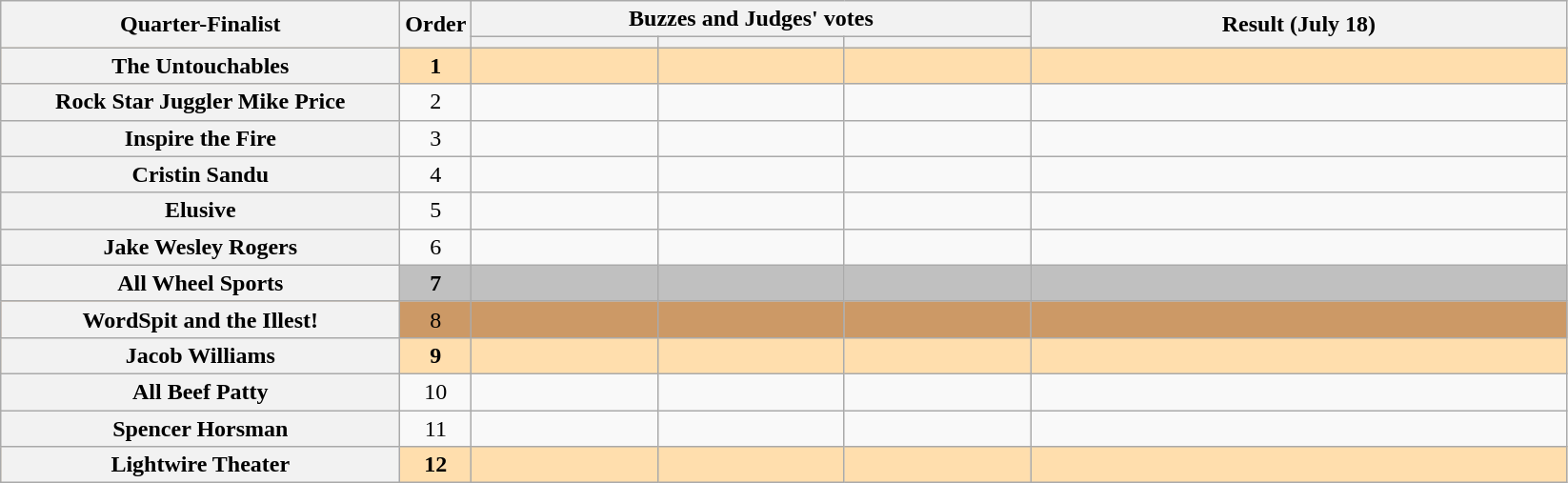<table class="wikitable plainrowheaders sortable" style="text-align:center;">
<tr>
<th scope="col" rowspan="2" class="unsortable" style="width:17em;">Quarter-Finalist</th>
<th scope="col" rowspan="2" style="width:1em;">Order</th>
<th scope="col" colspan="3" class="unsortable" style="width:24em;">Buzzes and Judges' votes</th>
<th scope="col" rowspan="2" style="width:23em;">Result (July 18)</th>
</tr>
<tr>
<th scope="col" class="unsortable" style="width:6em;"></th>
<th scope="col" class="unsortable" style="width:6em;"></th>
<th scope="col" class="unsortable" style="width:6em;"></th>
</tr>
<tr style="background:NavajoWhite;">
<th scope="row"><strong>The Untouchables</strong></th>
<td><strong>1</strong></td>
<td style="text-align:center;"></td>
<td style="text-align:center;"></td>
<td style="text-align:center;"></td>
<td><strong></strong></td>
</tr>
<tr>
<th scope="row">Rock Star Juggler Mike Price</th>
<td>2</td>
<td style="text-align:center;"></td>
<td style="text-align:center;"></td>
<td style="text-align:center;"></td>
<td></td>
</tr>
<tr>
<th scope="row">Inspire the Fire</th>
<td>3</td>
<td style="text-align:center;"></td>
<td style="text-align:center;"></td>
<td style="text-align:center;"></td>
<td></td>
</tr>
<tr>
<th scope="row">Cristin Sandu</th>
<td>4</td>
<td style="text-align:center;"></td>
<td style="text-align:center;"></td>
<td style="text-align:center;"></td>
<td></td>
</tr>
<tr>
<th scope="row">Elusive</th>
<td>5</td>
<td style="text-align:center;"></td>
<td style="text-align:center;"></td>
<td style="text-align:center;"></td>
<td></td>
</tr>
<tr>
<th scope="row">Jake Wesley Rogers</th>
<td>6</td>
<td style="text-align:center;"></td>
<td style="text-align:center;"></td>
<td style="text-align:center;"></td>
<td></td>
</tr>
<tr style="background:silver;">
<th scope="row"><strong>All Wheel Sports</strong></th>
<td><strong>7</strong></td>
<td style="text-align:center;"></td>
<td style="text-align:center;"></td>
<td style="text-align:center;"></td>
<td><strong></strong></td>
</tr>
<tr style="background:#c96;">
<th scope="row">WordSpit and the Illest!</th>
<td>8</td>
<td style="text-align:center;"></td>
<td style="text-align:center;"></td>
<td style="text-align:center;"></td>
<td></td>
</tr>
<tr style="background:NavajoWhite;">
<th scope="row"><strong>Jacob Williams</strong></th>
<td><strong>9</strong></td>
<td style="text-align:center;"></td>
<td style="text-align:center;"></td>
<td style="text-align:center;"></td>
<td><strong></strong></td>
</tr>
<tr>
<th scope="row">All Beef Patty</th>
<td>10</td>
<td style="text-align:center;"></td>
<td style="text-align:center;"></td>
<td style="text-align:center;"></td>
<td></td>
</tr>
<tr>
<th scope="row">Spencer Horsman</th>
<td>11</td>
<td style="text-align:center;"></td>
<td style="text-align:center;"></td>
<td style="text-align:center;"></td>
<td></td>
</tr>
<tr style="background:NavajoWhite;">
<th scope="row"><strong>Lightwire Theater</strong></th>
<td><strong>12</strong></td>
<td style="text-align:center;"></td>
<td style="text-align:center;"></td>
<td style="text-align:center;"></td>
<td><strong></strong></td>
</tr>
</table>
